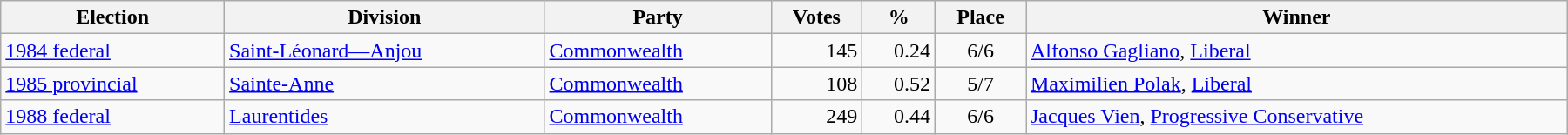<table class="wikitable" width="1200">
<tr>
<th align="left">Election</th>
<th align="left">Division</th>
<th align="left">Party</th>
<th align="right">Votes</th>
<th align="right">%</th>
<th align="center">Place</th>
<th align="center">Winner</th>
</tr>
<tr>
<td align="left"><a href='#'>1984 federal</a></td>
<td align="left"><a href='#'>Saint-Léonard—Anjou</a></td>
<td align="left"><a href='#'>Commonwealth</a></td>
<td align="right">145</td>
<td align="right">0.24</td>
<td align="center">6/6</td>
<td align="left"><a href='#'>Alfonso Gagliano</a>, <a href='#'>Liberal</a></td>
</tr>
<tr>
<td align="left"><a href='#'>1985 provincial</a></td>
<td align="left"><a href='#'>Sainte-Anne</a></td>
<td align="left"><a href='#'>Commonwealth</a></td>
<td align="right">108</td>
<td align="right">0.52</td>
<td align="center">5/7</td>
<td align="left"><a href='#'>Maximilien Polak</a>, <a href='#'>Liberal</a></td>
</tr>
<tr>
<td align="left"><a href='#'>1988 federal</a></td>
<td align="left"><a href='#'>Laurentides</a></td>
<td align="left"><a href='#'>Commonwealth</a></td>
<td align="right">249</td>
<td align="right">0.44</td>
<td align="center">6/6</td>
<td align="left"><a href='#'>Jacques Vien</a>, <a href='#'>Progressive Conservative</a></td>
</tr>
</table>
